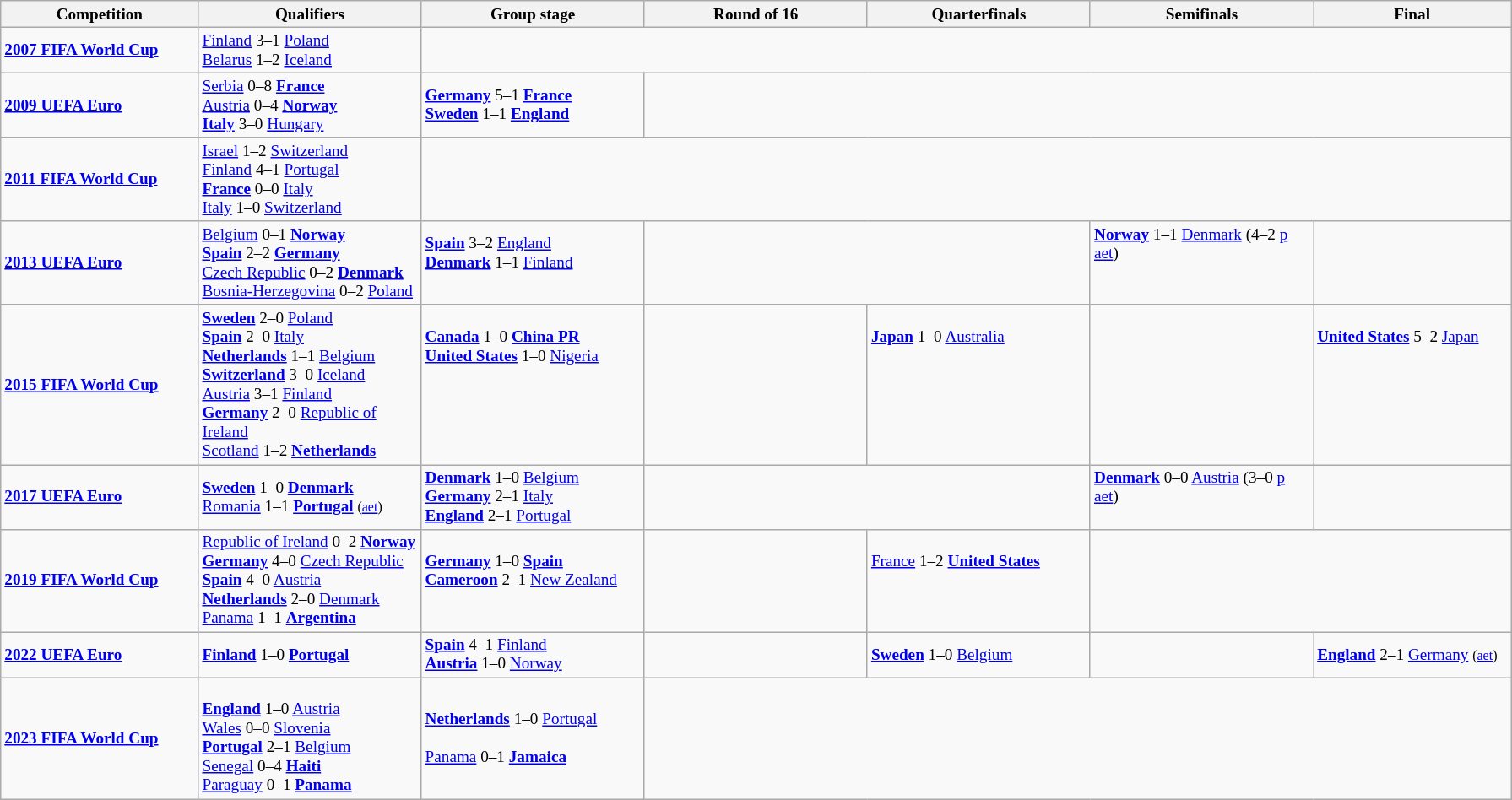<table class="wikitable" style="font-size:80%;">
<tr align=center>
<th width=150px>Competition</th>
<th width=170px>Qualifiers</th>
<th width=170px>Group stage</th>
<th width=170px>Round of 16</th>
<th width=170px>Quarterfinals</th>
<th width=170px>Semifinals</th>
<th width=150px>Final</th>
</tr>
<tr>
<td> <strong><a href='#'>2007 FIFA World Cup</a></strong></td>
<td><a href='#'>Finland</a> 3–1 <a href='#'>Poland</a> <br> <a href='#'>Belarus</a> 1–2 <a href='#'>Iceland</a></td>
<td colspan=5></td>
</tr>
<tr>
<td> <strong><a href='#'>2009 UEFA Euro</a></strong></td>
<td><a href='#'>Serbia</a> 0–8 <strong><a href='#'>France</a></strong> <br> <a href='#'>Austria</a> 0–4 <strong><a href='#'>Norway</a></strong> <br> <strong><a href='#'>Italy</a></strong> 3–0 <a href='#'>Hungary</a></td>
<td><strong><a href='#'>Germany</a></strong> 5–1 <strong><a href='#'>France</a></strong> <br> <strong><a href='#'>Sweden</a></strong> 1–1 <strong><a href='#'>England</a></strong> <br> </td>
<td colspan=4></td>
</tr>
<tr>
<td> <strong><a href='#'>2011 FIFA World Cup</a></strong></td>
<td><a href='#'>Israel</a> 1–2 <a href='#'>Switzerland</a> <br> <a href='#'>Finland</a> 4–1 <a href='#'>Portugal</a> <br> <strong><a href='#'>France</a></strong> 0–0 <a href='#'>Italy</a> <br> <a href='#'>Italy</a> 1–0 <a href='#'>Switzerland</a></td>
<td colspan=5></td>
</tr>
<tr>
<td> <strong><a href='#'>2013 UEFA Euro</a></strong></td>
<td><a href='#'>Belgium</a> 0–1 <strong><a href='#'>Norway</a></strong> <br> <strong><a href='#'>Spain</a></strong> 2–2 <strong><a href='#'>Germany</a></strong> <br> <a href='#'>Czech Republic</a> 0–2 <strong><a href='#'>Denmark</a></strong> <br> <a href='#'>Bosnia-Herzegovina</a> 0–2 <a href='#'>Poland</a></td>
<td><strong><a href='#'>Spain</a></strong> 3–2 <a href='#'>England</a> <br> <strong><a href='#'>Denmark</a></strong> 1–1 <a href='#'>Finland</a> <br>  <br> </td>
<td colspan=2></td>
<td><strong><a href='#'>Norway</a></strong> 1–1 <a href='#'>Denmark</a> (4–2 <a href='#'>p</a> <a href='#'>aet</a>) <br>  <br>  <br> </td>
<td></td>
</tr>
<tr>
<td> <strong><a href='#'>2015 FIFA World Cup</a></strong></td>
<td><strong><a href='#'>Sweden</a></strong> 2–0 <a href='#'>Poland</a> <br> <strong><a href='#'>Spain</a></strong> 2–0 <a href='#'>Italy</a> <br> <strong><a href='#'>Netherlands</a></strong> 1–1 <a href='#'>Belgium</a> <br> <strong><a href='#'>Switzerland</a></strong> 3–0 <a href='#'>Iceland</a> <br> <a href='#'>Austria</a> 3–1 <a href='#'>Finland</a> <br> <strong><a href='#'>Germany</a></strong> 2–0 <a href='#'>Republic of Ireland</a> <br> <a href='#'>Scotland</a> 1–2 <strong><a href='#'>Netherlands</a></strong></td>
<td><strong><a href='#'>Canada</a></strong> 1–0 <strong><a href='#'>China PR</a></strong> <br> <strong><a href='#'>United States</a></strong> 1–0 <a href='#'>Nigeria</a> <br>  <br>  <br>  <br>  <br> </td>
<td></td>
<td><strong><a href='#'>Japan</a></strong> 1–0 <a href='#'>Australia</a> <br>  <br>  <br>  <br>  <br>  <br> </td>
<td></td>
<td><strong><a href='#'>United States</a></strong> 5–2 <a href='#'>Japan</a> <br>  <br>  <br>  <br>  <br>  <br> </td>
</tr>
<tr>
<td> <strong><a href='#'>2017 UEFA Euro</a></strong></td>
<td><strong><a href='#'>Sweden</a></strong> 1–0 <strong><a href='#'>Denmark</a></strong> <br> <a href='#'>Romania</a> 1–1 <strong><a href='#'>Portugal</a></strong> <small>(<a href='#'>aet</a>)</small> <br> </td>
<td><strong><a href='#'>Denmark</a></strong> 1–0 <a href='#'>Belgium</a> <br> <strong><a href='#'>Germany</a></strong> 2–1 <a href='#'>Italy</a> <br> <strong><a href='#'>England</a></strong> 2–1 <a href='#'>Portugal</a></td>
<td colspan=2></td>
<td><strong><a href='#'>Denmark</a></strong> 0–0 <a href='#'>Austria</a> (3–0 <a href='#'>p</a> <a href='#'>aet</a>) <br>  <br> </td>
<td></td>
</tr>
<tr>
<td> <strong><a href='#'>2019 FIFA World Cup</a></strong></td>
<td><a href='#'>Republic of Ireland</a> 0–2 <strong><a href='#'>Norway</a></strong> <br> <strong><a href='#'>Germany</a></strong> 4–0 <a href='#'>Czech Republic</a> <br> <strong><a href='#'>Spain</a></strong> 4–0 <a href='#'>Austria</a> <br> <strong><a href='#'>Netherlands</a></strong> 2–0 <a href='#'>Denmark</a> <br> <a href='#'>Panama</a> 1–1 <strong><a href='#'>Argentina</a></strong></td>
<td><strong><a href='#'>Germany</a></strong> 1–0 <strong><a href='#'>Spain</a></strong> <br> <strong><a href='#'>Cameroon</a></strong> 2–1 <a href='#'>New Zealand</a> <br>  <br> </td>
<td></td>
<td><a href='#'>France</a> 1–2 <strong><a href='#'>United States</a></strong> <br>  <br>  <br> </td>
<td colspan=2></td>
</tr>
<tr>
<td> <strong><a href='#'>2022 UEFA Euro</a></strong></td>
<td><strong><a href='#'>Finland</a></strong> 1–0 <strong><a href='#'>Portugal</a></strong> <br> </td>
<td><strong><a href='#'>Spain</a></strong> 4–1 <a href='#'>Finland</a> <br> <strong><a href='#'>Austria</a></strong> 1–0 <a href='#'>Norway</a></td>
<td></td>
<td><strong><a href='#'>Sweden</a></strong> 1–0 <a href='#'>Belgium</a> <br> </td>
<td></td>
<td><strong><a href='#'>England</a></strong> 2–1 <a href='#'>Germany</a> <small>(<a href='#'>aet</a>)</small> <br> </td>
</tr>
<tr>
<td> <strong><a href='#'>2023 FIFA World Cup</a></strong></td>
<td><br><strong><a href='#'>England</a></strong> 1–0 <a href='#'>Austria</a> <br>
<a href='#'>Wales</a> 0–0 <a href='#'>Slovenia</a> <br>
<strong><a href='#'>Portugal</a></strong> 2–1 <a href='#'>Belgium</a> <br>
<a href='#'>Senegal</a> 0–4 <strong><a href='#'>Haiti</a></strong> <br>
<a href='#'>Paraguay</a> 0–1 <strong><a href='#'>Panama</a></strong></td>
<td><strong><a href='#'>Netherlands</a></strong> 1–0 <a href='#'>Portugal</a> <br><br><a href='#'>Panama</a> 0–1 <strong><a href='#'>Jamaica</a></strong></td>
<td colspan="4"></td>
</tr>
</table>
